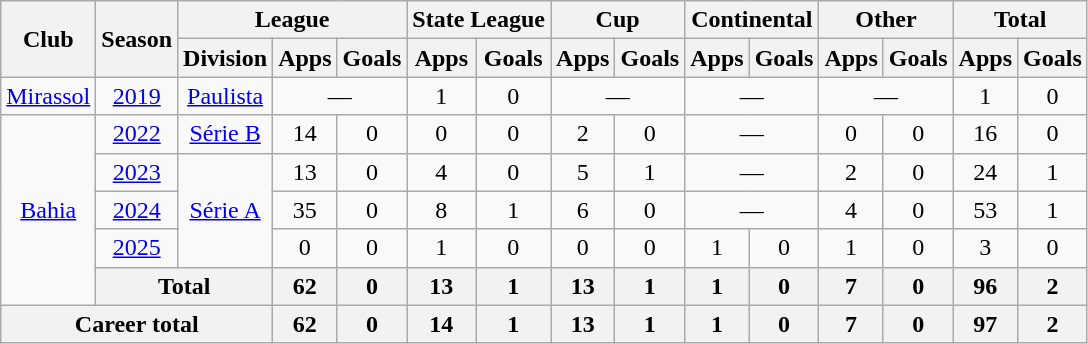<table class="wikitable" style="text-align: center;">
<tr>
<th rowspan="2">Club</th>
<th rowspan="2">Season</th>
<th colspan="3">League</th>
<th colspan="2">State League</th>
<th colspan="2">Cup</th>
<th colspan="2">Continental</th>
<th colspan="2">Other</th>
<th colspan="2">Total</th>
</tr>
<tr>
<th>Division</th>
<th>Apps</th>
<th>Goals</th>
<th>Apps</th>
<th>Goals</th>
<th>Apps</th>
<th>Goals</th>
<th>Apps</th>
<th>Goals</th>
<th>Apps</th>
<th>Goals</th>
<th>Apps</th>
<th>Goals</th>
</tr>
<tr>
<td valign="center"><a href='#'>Mirassol</a></td>
<td><a href='#'>2019</a></td>
<td><a href='#'>Paulista</a></td>
<td colspan="2">—</td>
<td>1</td>
<td>0</td>
<td colspan="2">—</td>
<td colspan="2">—</td>
<td colspan="2">—</td>
<td>1</td>
<td>0</td>
</tr>
<tr>
<td rowspan="5" valign="center"><a href='#'>Bahia</a></td>
<td><a href='#'>2022</a></td>
<td><a href='#'>Série B</a></td>
<td>14</td>
<td>0</td>
<td>0</td>
<td>0</td>
<td>2</td>
<td>0</td>
<td colspan="2">—</td>
<td>0</td>
<td>0</td>
<td>16</td>
<td>0</td>
</tr>
<tr>
<td><a href='#'>2023</a></td>
<td rowspan="3"><a href='#'>Série A</a></td>
<td>13</td>
<td>0</td>
<td>4</td>
<td>0</td>
<td>5</td>
<td>1</td>
<td colspan="2">—</td>
<td>2</td>
<td>0</td>
<td>24</td>
<td>1</td>
</tr>
<tr>
<td><a href='#'>2024</a></td>
<td>35</td>
<td>0</td>
<td>8</td>
<td>1</td>
<td>6</td>
<td>0</td>
<td colspan="2">—</td>
<td>4</td>
<td>0</td>
<td>53</td>
<td>1</td>
</tr>
<tr>
<td><a href='#'>2025</a></td>
<td>0</td>
<td>0</td>
<td>1</td>
<td>0</td>
<td>0</td>
<td>0</td>
<td>1</td>
<td>0</td>
<td>1</td>
<td>0</td>
<td>3</td>
<td>0</td>
</tr>
<tr>
<th colspan="2">Total</th>
<th>62</th>
<th>0</th>
<th>13</th>
<th>1</th>
<th>13</th>
<th>1</th>
<th>1</th>
<th>0</th>
<th>7</th>
<th>0</th>
<th>96</th>
<th>2</th>
</tr>
<tr>
<th colspan="3"><strong>Career total</strong></th>
<th>62</th>
<th>0</th>
<th>14</th>
<th>1</th>
<th>13</th>
<th>1</th>
<th>1</th>
<th>0</th>
<th>7</th>
<th>0</th>
<th>97</th>
<th>2</th>
</tr>
</table>
